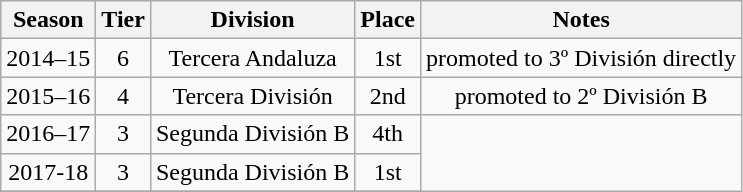<table class="wikitable">
<tr style="background:#f0f6fa;">
<th>Season</th>
<th>Tier</th>
<th>Division</th>
<th>Place</th>
<th>Notes</th>
</tr>
<tr>
<td style="text-align:center;">2014–15</td>
<td style="text-align:center;">6</td>
<td style="text-align:center;">Tercera Andaluza</td>
<td style="text-align:center;">1st</td>
<td style="text-align:center;">promoted to 3º División directly</td>
</tr>
<tr>
<td style="text-align:center;">2015–16</td>
<td style="text-align:center;">4</td>
<td style="text-align:center;">Tercera División</td>
<td style="text-align:center;">2nd</td>
<td style="text-align:center;">promoted to 2º División B</td>
</tr>
<tr>
<td style="text-align:center;">2016–17</td>
<td style="text-align:center;">3</td>
<td style="text-align:center;">Segunda División B</td>
<td style="text-align:center;">4th</td>
</tr>
<tr>
<td style="text-align:center;">2017-18</td>
<td style="text-align:center;">3</td>
<td style="text-align:center;">Segunda División B</td>
<td style="text-align:center;">1st</td>
</tr>
<tr>
</tr>
</table>
